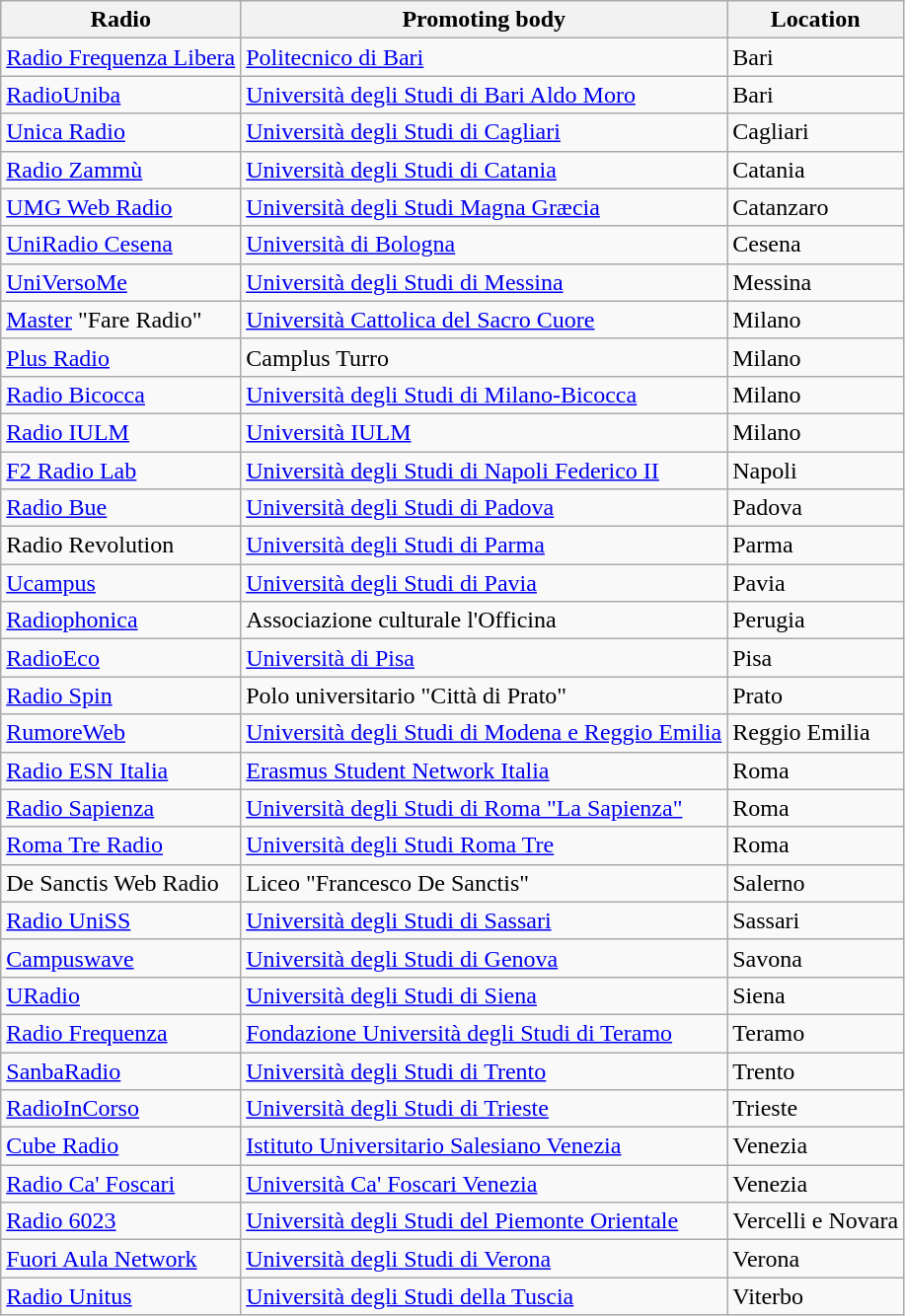<table class="wikitable sortable">
<tr>
<th>Radio</th>
<th>Promoting body</th>
<th>Location</th>
</tr>
<tr>
<td><a href='#'>Radio Frequenza Libera</a></td>
<td><a href='#'>Politecnico di Bari</a></td>
<td>Bari</td>
</tr>
<tr>
<td><a href='#'>RadioUniba</a></td>
<td><a href='#'>Università degli Studi di Bari Aldo Moro</a></td>
<td>Bari</td>
</tr>
<tr>
<td><a href='#'>Unica Radio</a></td>
<td><a href='#'>Università degli Studi di Cagliari</a></td>
<td>Cagliari</td>
</tr>
<tr>
<td><a href='#'>Radio Zammù</a></td>
<td><a href='#'>Università degli Studi di Catania</a></td>
<td>Catania</td>
</tr>
<tr>
<td><a href='#'>UMG Web Radio</a></td>
<td><a href='#'>Università degli Studi Magna Græcia</a></td>
<td>Catanzaro</td>
</tr>
<tr>
<td><a href='#'>UniRadio Cesena</a></td>
<td><a href='#'>Università di Bologna</a></td>
<td>Cesena</td>
</tr>
<tr>
<td><a href='#'>UniVersoMe</a></td>
<td><a href='#'>Università degli Studi di Messina</a></td>
<td>Messina</td>
</tr>
<tr>
<td><a href='#'>Master</a> "Fare Radio"</td>
<td><a href='#'>Università Cattolica del Sacro Cuore</a></td>
<td>Milano</td>
</tr>
<tr>
<td><a href='#'>Plus Radio</a></td>
<td>Camplus Turro</td>
<td>Milano</td>
</tr>
<tr>
<td><a href='#'>Radio Bicocca</a></td>
<td><a href='#'>Università degli Studi di Milano-Bicocca</a></td>
<td>Milano</td>
</tr>
<tr>
<td><a href='#'>Radio IULM</a></td>
<td><a href='#'>Università IULM</a></td>
<td>Milano</td>
</tr>
<tr>
<td><a href='#'>F2 Radio Lab</a></td>
<td><a href='#'>Università degli Studi di Napoli Federico II</a></td>
<td>Napoli</td>
</tr>
<tr>
<td><a href='#'>Radio Bue</a></td>
<td><a href='#'>Università degli Studi di Padova</a></td>
<td>Padova</td>
</tr>
<tr>
<td>Radio Revolution</td>
<td><a href='#'>Università degli Studi di Parma</a></td>
<td>Parma</td>
</tr>
<tr>
<td><a href='#'>Ucampus</a></td>
<td><a href='#'>Università degli Studi di Pavia</a></td>
<td>Pavia</td>
</tr>
<tr>
<td><a href='#'>Radiophonica</a></td>
<td>Associazione culturale l'Officina</td>
<td>Perugia</td>
</tr>
<tr>
<td><a href='#'>RadioEco</a></td>
<td><a href='#'>Università di Pisa</a></td>
<td>Pisa</td>
</tr>
<tr>
<td><a href='#'>Radio Spin</a></td>
<td>Polo universitario "Città di Prato"</td>
<td>Prato</td>
</tr>
<tr>
<td><a href='#'>RumoreWeb</a></td>
<td><a href='#'>Università degli Studi di Modena e Reggio Emilia</a></td>
<td>Reggio Emilia</td>
</tr>
<tr>
<td><a href='#'>Radio ESN Italia</a></td>
<td><a href='#'>Erasmus Student Network Italia</a></td>
<td>Roma</td>
</tr>
<tr>
<td><a href='#'>Radio Sapienza</a></td>
<td><a href='#'>Università degli Studi di Roma "La Sapienza"</a></td>
<td>Roma</td>
</tr>
<tr>
<td><a href='#'>Roma Tre Radio</a></td>
<td><a href='#'>Università degli Studi Roma Tre</a></td>
<td>Roma</td>
</tr>
<tr>
<td>De Sanctis Web Radio</td>
<td>Liceo "Francesco De Sanctis"</td>
<td>Salerno</td>
</tr>
<tr>
<td><a href='#'>Radio UniSS</a></td>
<td><a href='#'>Università degli Studi di Sassari</a></td>
<td>Sassari</td>
</tr>
<tr>
<td><a href='#'>Campuswave</a></td>
<td><a href='#'>Università degli Studi di Genova</a></td>
<td>Savona</td>
</tr>
<tr>
<td><a href='#'>URadio</a></td>
<td><a href='#'>Università degli Studi di Siena</a></td>
<td>Siena</td>
</tr>
<tr>
<td><a href='#'>Radio Frequenza</a></td>
<td><a href='#'>Fondazione Università degli Studi di Teramo</a></td>
<td>Teramo</td>
</tr>
<tr>
<td><a href='#'>SanbaRadio</a></td>
<td><a href='#'>Università degli Studi di Trento</a></td>
<td>Trento</td>
</tr>
<tr>
<td><a href='#'>RadioInCorso</a></td>
<td><a href='#'>Università degli Studi di Trieste</a></td>
<td>Trieste</td>
</tr>
<tr>
<td><a href='#'>Cube Radio</a></td>
<td><a href='#'>Istituto Universitario Salesiano Venezia</a></td>
<td>Venezia</td>
</tr>
<tr>
<td><a href='#'>Radio Ca' Foscari</a></td>
<td><a href='#'>Università Ca' Foscari Venezia</a></td>
<td>Venezia</td>
</tr>
<tr>
<td><a href='#'>Radio 6023</a></td>
<td><a href='#'>Università degli Studi del Piemonte Orientale</a></td>
<td>Vercelli e Novara</td>
</tr>
<tr>
<td><a href='#'>Fuori Aula Network</a></td>
<td><a href='#'>Università degli Studi di Verona</a></td>
<td>Verona</td>
</tr>
<tr>
<td><a href='#'>Radio Unitus</a></td>
<td><a href='#'>Università degli Studi della Tuscia</a></td>
<td>Viterbo</td>
</tr>
</table>
